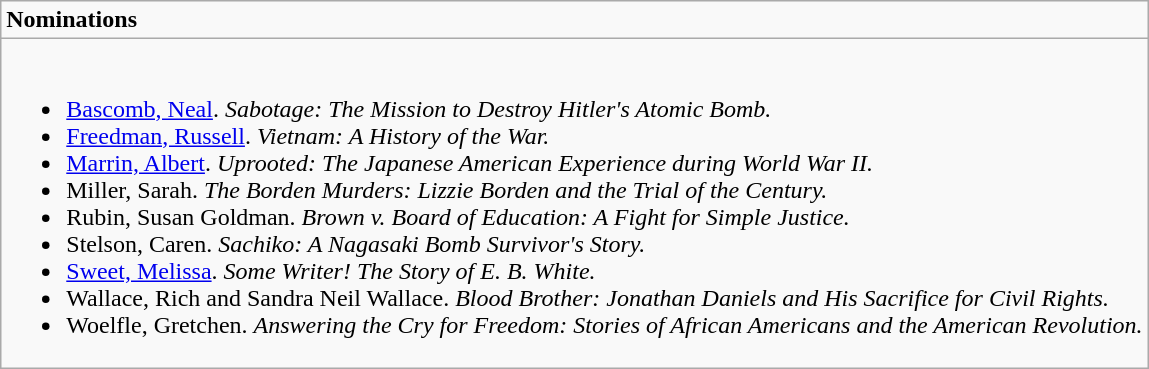<table role="Nominations" class="wikitable mw-collapsible mw-collapsed">
<tr>
<td><strong>Nominations</strong></td>
</tr>
<tr>
<td><br><ul><li><a href='#'>Bascomb, Neal</a>. <em>Sabotage: The Mission to Destroy Hitler's Atomic Bomb.</em></li><li><a href='#'>Freedman, Russell</a>. <em>Vietnam: A History of the War.</em></li><li><a href='#'>Marrin, Albert</a>. <em>Uprooted: The Japanese American Experience during World War II.</em></li><li>Miller, Sarah. <em>The Borden Murders: Lizzie Borden and the Trial of the Century.</em></li><li>Rubin, Susan Goldman. <em>Brown v. Board of Education: A Fight for Simple Justice.</em></li><li>Stelson, Caren. <em>Sachiko: A Nagasaki Bomb Survivor's Story.</em></li><li><a href='#'>Sweet, Melissa</a>. <em>Some Writer! The Story of E. B. White.</em></li><li>Wallace, Rich and Sandra Neil Wallace. <em>Blood Brother: Jonathan Daniels and His Sacrifice for Civil Rights.</em></li><li>Woelfle, Gretchen. <em>Answering the Cry for Freedom: Stories of African Americans and the American Revolution.</em></li></ul></td>
</tr>
</table>
